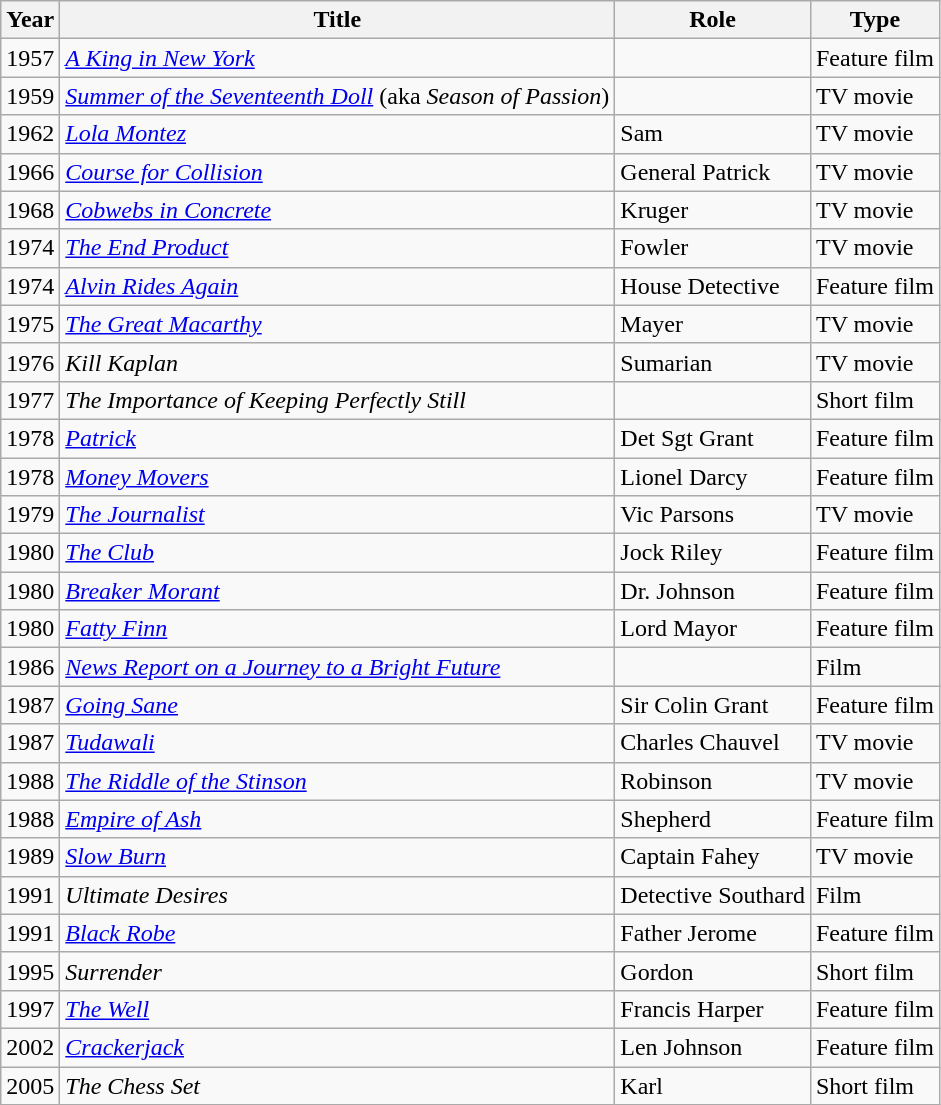<table class="wikitable">
<tr>
<th>Year</th>
<th>Title</th>
<th>Role</th>
<th>Type</th>
</tr>
<tr>
<td>1957</td>
<td><em><a href='#'>A King in New York</a></em></td>
<td></td>
<td>Feature film</td>
</tr>
<tr>
<td>1959</td>
<td><em><a href='#'>Summer of the Seventeenth Doll</a></em> (aka <em>Season of Passion</em>)</td>
<td></td>
<td>TV movie</td>
</tr>
<tr>
<td>1962</td>
<td><em><a href='#'>Lola Montez</a></em></td>
<td>Sam</td>
<td>TV movie</td>
</tr>
<tr>
<td>1966</td>
<td><em><a href='#'>Course for Collision</a></em></td>
<td>General Patrick</td>
<td>TV movie</td>
</tr>
<tr>
<td>1968</td>
<td><em><a href='#'>Cobwebs in Concrete</a></em></td>
<td>Kruger</td>
<td>TV movie</td>
</tr>
<tr>
<td>1974</td>
<td><em><a href='#'>The End Product</a></em></td>
<td>Fowler</td>
<td>TV movie</td>
</tr>
<tr>
<td>1974</td>
<td><em><a href='#'>Alvin Rides Again</a></em></td>
<td>House Detective</td>
<td>Feature film</td>
</tr>
<tr>
<td>1975</td>
<td><em><a href='#'>The Great Macarthy</a></em></td>
<td>Mayer</td>
<td>TV movie</td>
</tr>
<tr>
<td>1976</td>
<td><em>Kill Kaplan</em></td>
<td>Sumarian</td>
<td>TV movie</td>
</tr>
<tr>
<td>1977</td>
<td><em>The Importance of Keeping Perfectly Still</em></td>
<td></td>
<td>Short film</td>
</tr>
<tr>
<td>1978</td>
<td><em><a href='#'>Patrick</a></em></td>
<td>Det Sgt Grant</td>
<td>Feature film</td>
</tr>
<tr>
<td>1978</td>
<td><em><a href='#'>Money Movers</a></em></td>
<td>Lionel Darcy</td>
<td>Feature film</td>
</tr>
<tr>
<td>1979</td>
<td><em><a href='#'>The Journalist</a></em></td>
<td>Vic Parsons</td>
<td>TV movie</td>
</tr>
<tr>
<td>1980</td>
<td><em><a href='#'>The Club</a></em></td>
<td>Jock Riley</td>
<td>Feature film</td>
</tr>
<tr>
<td>1980</td>
<td><em><a href='#'>Breaker Morant</a></em></td>
<td>Dr. Johnson</td>
<td>Feature film</td>
</tr>
<tr>
<td>1980</td>
<td><em><a href='#'>Fatty Finn</a></em></td>
<td>Lord Mayor</td>
<td>Feature film</td>
</tr>
<tr>
<td>1986</td>
<td><em><a href='#'>News Report on a Journey to a Bright Future</a></em></td>
<td></td>
<td>Film</td>
</tr>
<tr>
<td>1987</td>
<td><em><a href='#'>Going Sane</a></em></td>
<td>Sir Colin Grant</td>
<td>Feature film</td>
</tr>
<tr>
<td>1987</td>
<td><em><a href='#'>Tudawali</a></em></td>
<td>Charles Chauvel</td>
<td>TV movie</td>
</tr>
<tr>
<td>1988</td>
<td><em><a href='#'>The Riddle of the Stinson</a></em></td>
<td>Robinson</td>
<td>TV movie</td>
</tr>
<tr>
<td>1988</td>
<td><em><a href='#'>Empire of Ash</a></em></td>
<td>Shepherd</td>
<td>Feature film</td>
</tr>
<tr>
<td>1989</td>
<td><em><a href='#'>Slow Burn</a></em></td>
<td>Captain Fahey</td>
<td>TV movie</td>
</tr>
<tr>
<td>1991</td>
<td><em>Ultimate Desires</em></td>
<td>Detective Southard</td>
<td>Film</td>
</tr>
<tr>
<td>1991</td>
<td><em><a href='#'>Black Robe</a></em></td>
<td>Father Jerome</td>
<td>Feature film</td>
</tr>
<tr>
<td>1995</td>
<td><em>Surrender</em></td>
<td>Gordon</td>
<td>Short film</td>
</tr>
<tr>
<td>1997</td>
<td><em><a href='#'>The Well</a></em></td>
<td>Francis Harper</td>
<td>Feature film</td>
</tr>
<tr>
<td>2002</td>
<td><em><a href='#'>Crackerjack</a></em></td>
<td>Len Johnson</td>
<td>Feature film</td>
</tr>
<tr>
<td>2005</td>
<td><em>The Chess Set</em></td>
<td>Karl</td>
<td>Short film</td>
</tr>
</table>
